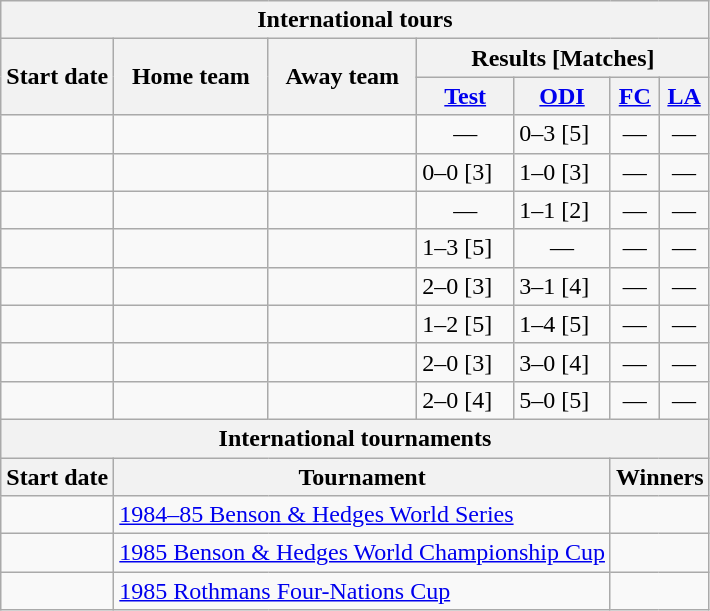<table class="wikitable">
<tr>
<th colspan="7">International tours</th>
</tr>
<tr>
<th rowspan="2">Start date</th>
<th rowspan="2">Home team</th>
<th rowspan="2">Away team</th>
<th colspan="4">Results [Matches]</th>
</tr>
<tr>
<th><a href='#'>Test</a></th>
<th><a href='#'>ODI</a></th>
<th><a href='#'>FC</a></th>
<th><a href='#'>LA</a></th>
</tr>
<tr>
<td><a href='#'></a></td>
<td></td>
<td></td>
<td ; style="text-align:center">—</td>
<td>0–3 [5]</td>
<td ; style="text-align:center">—</td>
<td ; style="text-align:center">—</td>
</tr>
<tr>
<td><a href='#'></a></td>
<td></td>
<td></td>
<td>0–0 [3]</td>
<td>1–0 [3]</td>
<td ; style="text-align:center">—</td>
<td ; style="text-align:center">—</td>
</tr>
<tr>
<td><a href='#'></a></td>
<td></td>
<td></td>
<td ; style="text-align:center">—</td>
<td>1–1 [2]</td>
<td ; style="text-align:center">—</td>
<td ; style="text-align:center">—</td>
</tr>
<tr>
<td><a href='#'></a></td>
<td></td>
<td></td>
<td>1–3 [5]</td>
<td ; style="text-align:center">—</td>
<td ; style="text-align:center">—</td>
<td ; style="text-align:center">—</td>
</tr>
<tr>
<td><a href='#'></a></td>
<td></td>
<td></td>
<td>2–0 [3]</td>
<td>3–1 [4]</td>
<td ; style="text-align:center">—</td>
<td ; style="text-align:center">—</td>
</tr>
<tr>
<td><a href='#'></a></td>
<td></td>
<td></td>
<td>1–2 [5]</td>
<td>1–4 [5]</td>
<td ; style="text-align:center">—</td>
<td ; style="text-align:center">—</td>
</tr>
<tr>
<td><a href='#'></a></td>
<td></td>
<td></td>
<td>2–0 [3]</td>
<td>3–0 [4]</td>
<td ; style="text-align:center">—</td>
<td ; style="text-align:center">—</td>
</tr>
<tr>
<td><a href='#'></a></td>
<td></td>
<td></td>
<td>2–0 [4]</td>
<td>5–0 [5]</td>
<td ; style="text-align:center">—</td>
<td ; style="text-align:center">—</td>
</tr>
<tr>
<th colspan="7">International tournaments</th>
</tr>
<tr>
<th>Start date</th>
<th colspan="4">Tournament</th>
<th colspan="2">Winners</th>
</tr>
<tr>
<td><a href='#'></a></td>
<td colspan="4"> <a href='#'>1984–85 Benson & Hedges World Series</a></td>
<td colspan="2"></td>
</tr>
<tr>
<td><a href='#'></a></td>
<td colspan="4"> <a href='#'>1985 Benson & Hedges World Championship Cup</a></td>
<td colspan="2"></td>
</tr>
<tr>
<td><a href='#'></a></td>
<td colspan="4"> <a href='#'>1985 Rothmans Four-Nations Cup</a></td>
<td colspan="2"></td>
</tr>
</table>
